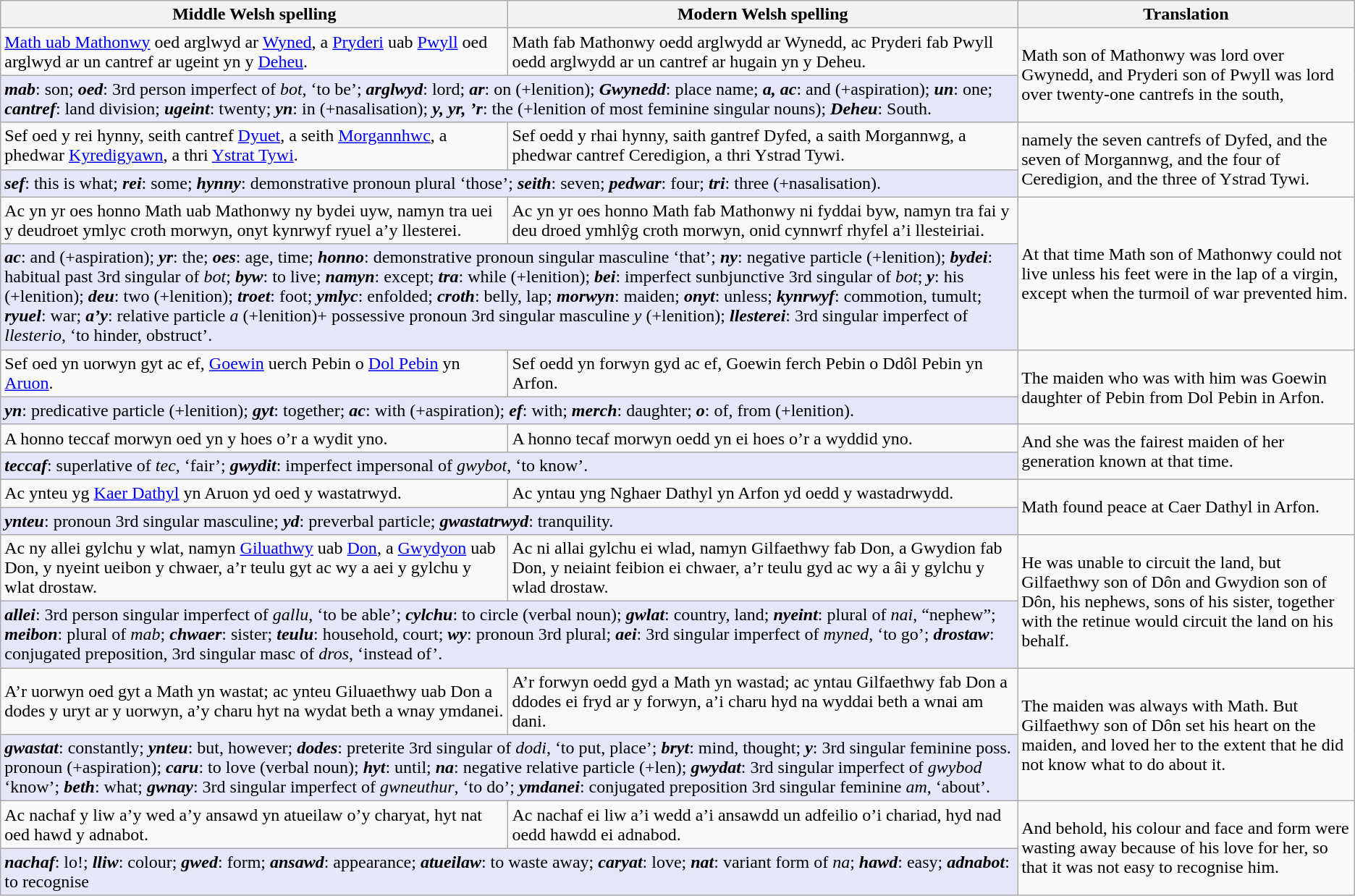<table class="wikitable">
<tr>
<th>Middle Welsh spelling</th>
<th>Modern Welsh spelling</th>
<th>Translation</th>
</tr>
<tr>
<td><a href='#'>Math uab Mathonwy</a> oed arglwyd ar <a href='#'>Wyned</a>, a <a href='#'>Pryderi</a> uab <a href='#'>Pwyll</a> oed arglwyd ar un cantref ar ugeint yn y <a href='#'>Deheu</a>.</td>
<td>Math fab Mathonwy oedd arglwydd ar Wynedd, ac Pryderi fab Pwyll oedd arglwydd ar un cantref ar hugain yn y Deheu.</td>
<td rowspan="2">Math son of Mathonwy was lord over Gwynedd, and Pryderi son of Pwyll was lord over twenty-one cantrefs in the south,</td>
</tr>
<tr>
<td style="background: lavender;" colspan="2"><strong><em>mab</em></strong>: son; <strong><em>oed</em></strong>: 3rd person imperfect of <em>bot</em>, ‘to be’; <strong><em>arglwyd</em></strong>: lord; <strong><em>ar</em></strong>: on (+lenition); <strong><em>Gwynedd</em></strong>: place name; <strong><em>a<em>, </em>ac</em></strong>: and (+aspiration); <strong><em>un</em></strong>: one; <strong><em>cantref</em></strong>: land division; <strong><em>ugeint</em></strong>: twenty; <strong><em>yn</em></strong>: in (+nasalisation); <strong><em>y<em>, </em>yr, ’r</em></strong>: the (+lenition of most feminine singular nouns); <strong><em>Deheu</em></strong>: South.</td>
</tr>
<tr>
<td>Sef oed y rei hynny, seith cantref <a href='#'>Dyuet</a>, a seith <a href='#'>Morgannhwc</a>, a phedwar <a href='#'>Kyredigyawn</a>, a thri <a href='#'>Ystrat Tywi</a>.</td>
<td>Sef oedd y rhai hynny, saith gantref Dyfed, a saith Morgannwg, a phedwar cantref Ceredigion, a thri Ystrad Tywi.</td>
<td rowspan="2">namely the seven cantrefs of Dyfed, and the seven of Morgannwg, and the four of Ceredigion, and the three of Ystrad Tywi.</td>
</tr>
<tr>
<td style="background: lavender;" colspan="2"><strong><em>sef</em></strong>: this is what; <strong><em>rei</em></strong>: some; <strong><em>hynny</em></strong>: demonstrative pronoun plural ‘those’; <strong><em>seith</em></strong>: seven; <strong><em>pedwar</em></strong>: four; <strong><em>tri</em></strong>: three (+nasalisation).</td>
</tr>
<tr>
<td>Ac yn yr oes honno Math uab Mathonwy ny bydei uyw, namyn tra uei y deudroet ymlyc croth morwyn, onyt kynrwyf ryuel a’y llesterei.</td>
<td>Ac yn yr oes honno Math fab Mathonwy ni fyddai byw, namyn tra fai y deu droed ymhlŷg croth morwyn, onid cynnwrf rhyfel a’i llesteiriai.</td>
<td rowspan="2">At that time Math son of Mathonwy could not live unless his feet were in the lap of a virgin, except when the turmoil of war prevented him.</td>
</tr>
<tr>
<td style="background: lavender;" colspan="2"><strong><em>ac</em></strong>: and (+aspiration); <strong><em>yr</em></strong>: the; <strong><em>oes</em></strong>: age, time; <strong><em>honno</em></strong>: demonstrative pronoun singular masculine ‘that’; <strong><em>ny</em></strong>: negative particle (+lenition); <strong><em>bydei</em></strong>: habitual past 3rd singular of <em>bot</em>; <strong><em>byw</em></strong>: to live; <strong><em>namyn</em></strong>: except; <strong><em>tra</em></strong>: while (+lenition); <strong><em>bei</em></strong>: imperfect sunbjunctive  3rd singular of <em>bot</em>; <strong><em>y</em></strong>: his (+lenition); <strong><em>deu</em></strong>: two (+lenition); <strong><em>troet</em></strong>: foot; <strong><em>ymlyc</em></strong>: enfolded; <strong><em>croth</em></strong>: belly, lap; <strong><em>morwyn</em></strong>: maiden; <strong><em>onyt</em></strong>: unless; <strong><em>kynrwyf</em></strong>: commotion, tumult; <strong><em>ryuel</em></strong>: war; <strong><em>a’y</em></strong>: relative particle <em>a</em> (+lenition)+ possessive pronoun 3rd singular masculine <em>y</em> (+lenition); <strong><em>llesterei</em></strong>: 3rd singular imperfect of <em>llesterio</em>, ‘to hinder, obstruct’.</td>
</tr>
<tr>
<td>Sef oed yn uorwyn gyt ac ef, <a href='#'>Goewin</a> uerch Pebin o <a href='#'>Dol Pebin</a> yn <a href='#'>Aruon</a>.</td>
<td>Sef oedd yn forwyn gyd ac ef, Goewin ferch Pebin o Ddôl Pebin yn Arfon.</td>
<td rowspan="2">The maiden who was with him was Goewin daughter of Pebin from Dol Pebin in Arfon.</td>
</tr>
<tr>
<td style="background: lavender;" colspan="2"><strong><em>yn</em></strong>: predicative particle (+lenition); <strong><em>gyt</em></strong>: together; <strong><em>ac</em></strong>: with (+aspiration); <strong><em>ef</em></strong>: with; <strong><em>merch</em></strong>: daughter; <strong><em>o</em></strong>: of, from (+lenition).</td>
</tr>
<tr>
<td>A honno teccaf morwyn oed yn y hoes o’r a wydit yno.</td>
<td>A honno tecaf morwyn oedd yn ei hoes o’r a wyddid yno.</td>
<td rowspan="2">And she was the fairest maiden of her generation known at that time.</td>
</tr>
<tr>
<td style="background: lavender;" colspan="2"><strong><em>teccaf</em></strong>: superlative of <em>tec</em>, ‘fair’; <strong><em>gwydit</em></strong>: imperfect impersonal of <em>gwybot</em>, ‘to know’.</td>
</tr>
<tr>
<td>Ac ynteu yg <a href='#'>Kaer Dathyl</a> yn Aruon yd oed y wastatrwyd.</td>
<td>Ac yntau yng Nghaer Dathyl yn Arfon yd oedd y wastadrwydd.</td>
<td rowspan="2">Math found peace at Caer Dathyl in Arfon.</td>
</tr>
<tr>
<td style="background: lavender;" colspan="2"><strong><em>ynteu</em></strong>: pronoun 3rd singular masculine; <strong><em>yd</em></strong>: preverbal particle; <strong><em>gwastatrwyd</em></strong>: tranquility.</td>
</tr>
<tr>
<td>Ac ny allei gylchu y wlat, namyn <a href='#'>Giluathwy</a> uab <a href='#'>Don</a>, a <a href='#'>Gwydyon</a> uab Don, y nyeint ueibon y chwaer, a’r teulu gyt ac wy a aei y gylchu y wlat drostaw.</td>
<td>Ac ni allai gylchu ei wlad, namyn Gilfaethwy fab Don, a Gwydion fab Don, y neiaint feibion ei chwaer, a’r teulu gyd ac wy a âi y gylchu y wlad drostaw.</td>
<td rowspan="2">He was unable to circuit the land, but Gilfaethwy son of Dôn and Gwydion son of Dôn, his nephews, sons of his sister, together with the retinue would circuit the land on his behalf.</td>
</tr>
<tr>
<td style="background: lavender;" colspan="2"><strong><em>allei</em></strong>: 3rd person singular imperfect of <em>gallu</em>, ‘to be able’; <strong><em>cylchu</em></strong>: to circle (verbal noun); <strong><em>gwlat</em></strong>: country, land; <strong><em>nyeint</em></strong>: plural of <em>nai</em>, “nephew”; <strong><em>meibon</em></strong>: plural of <em>mab</em>; <strong><em>chwaer</em></strong>: sister; <strong><em>teulu</em></strong>: household, court; <strong><em>wy</em></strong>: pronoun 3rd plural; <strong><em>aei</em></strong>: 3rd singular imperfect of <em>myned</em>, ‘to go’; <strong><em>drostaw</em></strong>: conjugated preposition, 3rd singular masc of <em>dros</em>, ‘instead of’.</td>
</tr>
<tr>
<td>A’r uorwyn oed gyt a Math yn wastat; ac ynteu Giluaethwy uab Don a dodes y uryt ar y uorwyn, a’y charu hyt na wydat beth a wnay ymdanei.</td>
<td>A’r forwyn oedd gyd a Math yn wastad; ac yntau Gilfaethwy fab Don a ddodes ei fryd ar y forwyn, a’i charu hyd na wyddai beth a wnai am dani.</td>
<td rowspan="2">The maiden was always with Math. But Gilfaethwy son of Dôn set his heart on the maiden, and loved her to the extent that he did not know what to do about it.</td>
</tr>
<tr>
<td style="background: lavender;" colspan="2"><strong><em>gwastat</em></strong>: constantly; <strong><em>ynteu</em></strong>: but, however; <strong><em>dodes</em></strong>: preterite 3rd singular of <em>dodi</em>, ‘to put, place’; <strong><em>bryt</em></strong>: mind, thought; <strong><em>y</em></strong>: 3rd singular feminine poss. pronoun (+aspiration); <strong><em>caru</em></strong>: to love (verbal noun); <strong><em>hyt</em></strong>: until; <strong><em>na</em></strong>: negative relative particle (+len); <strong><em>gwydat</em></strong>: 3rd singular imperfect of <em>gwybod</em> ‘know’; <strong><em>beth</em></strong>: what;  <strong><em>gwnay</em></strong>: 3rd singular imperfect of <em>gwneuthur</em>, ‘to do’; <strong><em>ymdanei</em></strong>: conjugated preposition 3rd singular feminine <em>am</em>, ‘about’.</td>
</tr>
<tr>
<td>Ac nachaf y liw a’y wed a’y ansawd yn atueilaw o’y charyat, hyt nat oed hawd y adnabot.</td>
<td>Ac nachaf ei liw a’i wedd a’i ansawdd un adfeilio o’i chariad, hyd nad oedd hawdd ei adnabod.</td>
<td rowspan="2">And behold, his colour and face and form were wasting away because of his love for her, so that it was not easy to recognise him.</td>
</tr>
<tr>
<td style="background: lavender;" colspan="2"><strong><em>nachaf</em></strong>: lo!; <strong><em>lliw</em></strong>: colour; <strong><em>gwed</em></strong>: form; <strong><em>ansawd</em></strong>: appearance; <strong><em>atueilaw</em></strong>: to waste away; <strong><em>caryat</em></strong>: love; <strong><em>nat</em></strong>: variant form of <em>na</em>; <strong><em>hawd</em></strong>: easy; <strong><em>adnabot</em></strong>: to recognise</td>
</tr>
</table>
